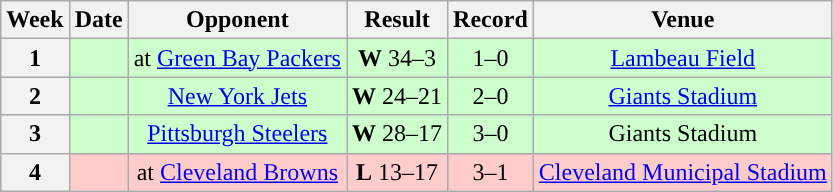<table class="wikitable" style="text-align:center">
<tr>
<th>Week</th>
<th>Date</th>
<th>Opponent</th>
<th>Result</th>
<th>Record</th>
<th>Venue</th>
</tr>
<tr style="background:#cfc">
<th>1</th>
<td></td>
<td>at <a href='#'>Green Bay Packers</a></td>
<td><strong>W</strong> 34–3</td>
<td>1–0</td>
<td><a href='#'>Lambeau Field</a></td>
</tr>
<tr style="background:#cfc">
<th>2</th>
<td></td>
<td><a href='#'>New York Jets</a></td>
<td><strong>W</strong> 24–21</td>
<td>2–0</td>
<td><a href='#'>Giants Stadium</a></td>
</tr>
<tr style="background:#cfc">
<th>3</th>
<td></td>
<td><a href='#'>Pittsburgh Steelers</a></td>
<td><strong>W</strong> 28–17</td>
<td>3–0</td>
<td>Giants Stadium</td>
</tr>
<tr style="background:#fcc">
<th>4</th>
<td></td>
<td>at <a href='#'>Cleveland Browns</a></td>
<td><strong>L</strong> 13–17</td>
<td>3–1</td>
<td><a href='#'>Cleveland Municipal Stadium</a></td>
</tr>
</table>
